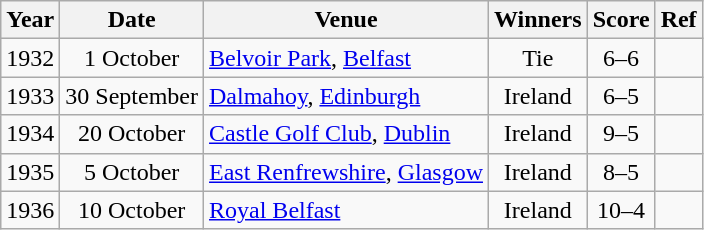<table class="wikitable" style="text-align: center">
<tr>
<th>Year</th>
<th>Date</th>
<th>Venue</th>
<th>Winners</th>
<th>Score</th>
<th>Ref</th>
</tr>
<tr>
<td>1932</td>
<td>1 October</td>
<td align="left"><a href='#'>Belvoir Park</a>, <a href='#'>Belfast</a></td>
<td>Tie</td>
<td>6–6</td>
<td></td>
</tr>
<tr>
<td>1933</td>
<td>30 September</td>
<td align="left"><a href='#'>Dalmahoy</a>, <a href='#'>Edinburgh</a></td>
<td>Ireland</td>
<td>6–5</td>
<td></td>
</tr>
<tr>
<td>1934</td>
<td>20 October</td>
<td align="left"><a href='#'>Castle Golf Club</a>, <a href='#'>Dublin</a></td>
<td>Ireland</td>
<td>9–5</td>
<td></td>
</tr>
<tr>
<td>1935</td>
<td>5 October</td>
<td align="left"><a href='#'>East Renfrewshire</a>, <a href='#'>Glasgow</a></td>
<td>Ireland</td>
<td>8–5</td>
<td></td>
</tr>
<tr>
<td>1936</td>
<td>10 October</td>
<td align="left"><a href='#'>Royal Belfast</a></td>
<td>Ireland</td>
<td>10–4</td>
<td></td>
</tr>
</table>
